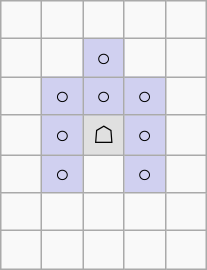<table border="1" class="wikitable">
<tr align=center>
<td width="20"> </td>
<td width="20"> </td>
<td width="20"> </td>
<td width="20"> </td>
<td width="20"> </td>
</tr>
<tr align=center>
<td> </td>
<td> </td>
<td style="background:#d0d0f0;">○</td>
<td> </td>
<td> </td>
</tr>
<tr align=center>
<td> </td>
<td style="background:#d0d0f0;">○</td>
<td style="background:#d0d0f0;">○</td>
<td style="background:#d0d0f0;">○</td>
<td> </td>
</tr>
<tr align=center>
<td> </td>
<td style="background:#d0d0f0;">○</td>
<td style="background:#e0e0e0;">☖</td>
<td style="background:#d0d0f0;">○</td>
<td> </td>
</tr>
<tr align=center>
<td> </td>
<td style="background:#d0d0f0;">○</td>
<td> </td>
<td style="background:#d0d0f0;">○</td>
<td> </td>
</tr>
<tr align=center>
<td> </td>
<td> </td>
<td> </td>
<td> </td>
<td> </td>
</tr>
<tr align=center>
<td> </td>
<td> </td>
<td> </td>
<td> </td>
<td> </td>
</tr>
</table>
